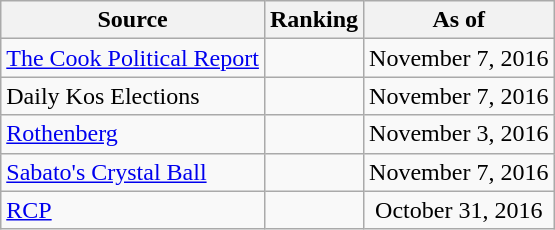<table class="wikitable" style="text-align:center">
<tr>
<th>Source</th>
<th>Ranking</th>
<th>As of</th>
</tr>
<tr>
<td align=left><a href='#'>The Cook Political Report</a></td>
<td></td>
<td>November 7, 2016</td>
</tr>
<tr>
<td align=left>Daily Kos Elections</td>
<td></td>
<td>November 7, 2016</td>
</tr>
<tr>
<td align=left><a href='#'>Rothenberg</a></td>
<td></td>
<td>November 3, 2016</td>
</tr>
<tr>
<td align=left><a href='#'>Sabato's Crystal Ball</a></td>
<td></td>
<td>November 7, 2016</td>
</tr>
<tr>
<td align="left"><a href='#'>RCP</a></td>
<td></td>
<td>October 31, 2016</td>
</tr>
</table>
